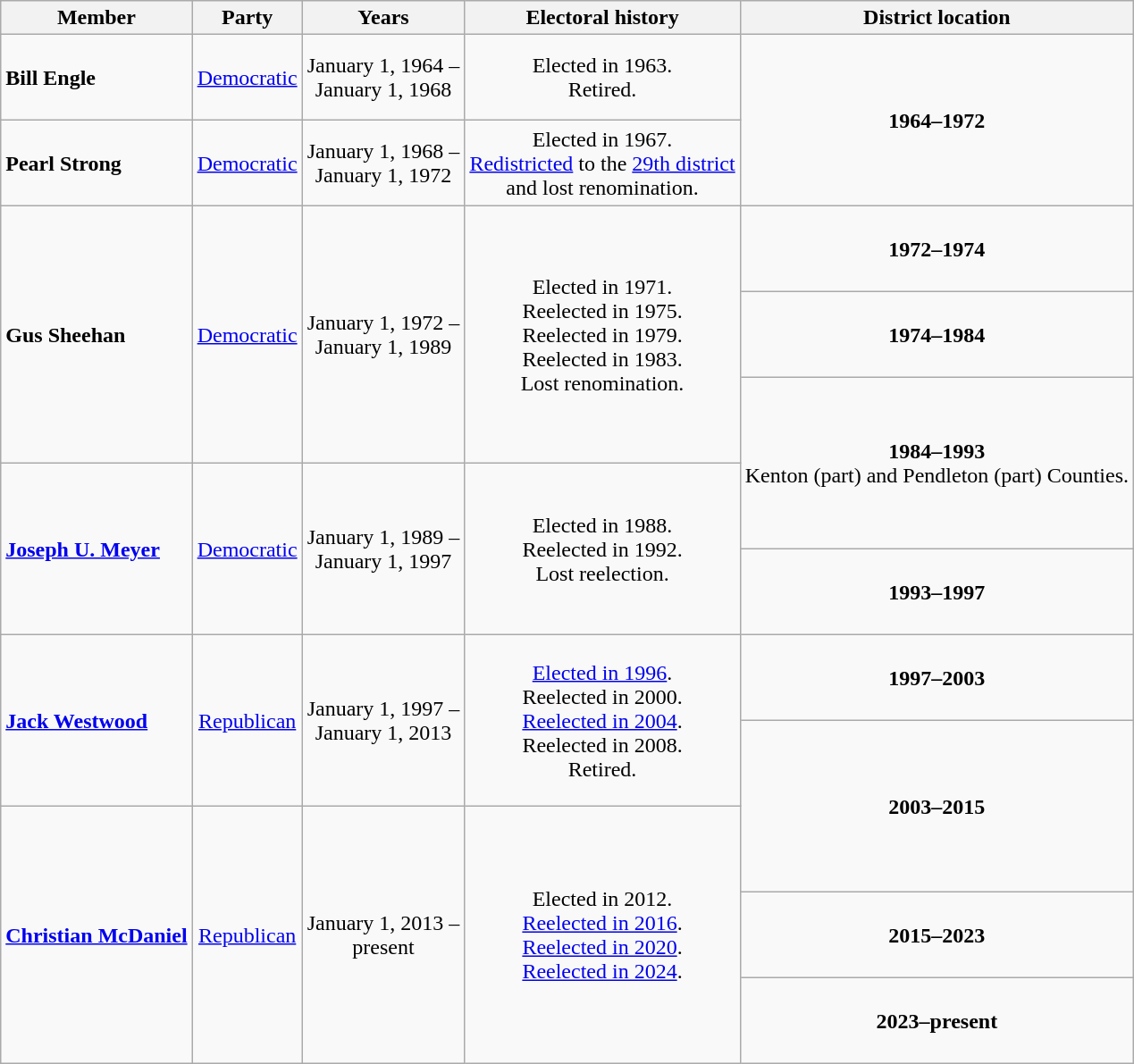<table class=wikitable style="text-align:center">
<tr>
<th>Member</th>
<th>Party</th>
<th>Years</th>
<th>Electoral history</th>
<th>District location</th>
</tr>
<tr style="height:4em">
<td align=left><strong>Bill Engle</strong><br></td>
<td><a href='#'>Democratic</a></td>
<td nowrap>January 1, 1964 –<br>January 1, 1968</td>
<td>Elected in 1963.<br>Retired.</td>
<td rowspan=2><strong>1964–1972</strong><br></td>
</tr>
<tr style="height:4em">
<td align=left><strong>Pearl Strong</strong><br></td>
<td><a href='#'>Democratic</a></td>
<td nowrap>January 1, 1968 –<br>January 1, 1972</td>
<td>Elected in 1967.<br><a href='#'>Redistricted</a> to the <a href='#'>29th district</a><br>and lost renomination.</td>
</tr>
<tr style="height:4em">
<td rowspan=3 align=left><strong>Gus Sheehan</strong><br></td>
<td rowspan=3 ><a href='#'>Democratic</a></td>
<td rowspan=3 nowrap>January 1, 1972 –<br>January 1, 1989</td>
<td rowspan=3>Elected in 1971.<br>Reelected in 1975.<br>Reelected in 1979.<br>Reelected in 1983.<br>Lost renomination.</td>
<td><strong>1972–1974</strong><br></td>
</tr>
<tr style="height:4em">
<td><strong>1974–1984</strong><br></td>
</tr>
<tr style="height:4em">
<td rowspan=2><strong>1984–1993</strong><br>Kenton (part) and Pendleton (part) Counties.</td>
</tr>
<tr style="height:4em">
<td rowspan=2 align=left><strong><a href='#'>Joseph U. Meyer</a></strong><br></td>
<td rowspan=2 ><a href='#'>Democratic</a></td>
<td rowspan=2 nowrap>January 1, 1989 –<br>January 1, 1997</td>
<td rowspan=2>Elected in 1988.<br>Reelected in 1992.<br>Lost reelection.</td>
</tr>
<tr style="height:4em">
<td><strong>1993–1997</strong><br></td>
</tr>
<tr style="height:4em">
<td rowspan=2 align=left><strong><a href='#'>Jack Westwood</a></strong><br></td>
<td rowspan=2 ><a href='#'>Republican</a></td>
<td rowspan=2 nowrap>January 1, 1997 –<br>January 1, 2013</td>
<td rowspan=2><a href='#'>Elected in 1996</a>.<br>Reelected in 2000.<br><a href='#'>Reelected in 2004</a>.<br>Reelected in 2008.<br>Retired.</td>
<td><strong>1997–2003</strong><br></td>
</tr>
<tr style="height:4em">
<td rowspan=2><strong>2003–2015</strong><br></td>
</tr>
<tr style="height:4em">
<td rowspan=3 align=left><strong><a href='#'>Christian McDaniel</a></strong><br></td>
<td rowspan=3 ><a href='#'>Republican</a></td>
<td rowspan=3 nowrap>January 1, 2013 –<br>present</td>
<td rowspan=3>Elected in 2012.<br><a href='#'>Reelected in 2016</a>.<br><a href='#'>Reelected in 2020</a>.<br><a href='#'>Reelected in 2024</a>.</td>
</tr>
<tr style="height:4em">
<td><strong>2015–2023</strong><br></td>
</tr>
<tr style="height:4em">
<td><strong>2023–present</strong><br></td>
</tr>
</table>
